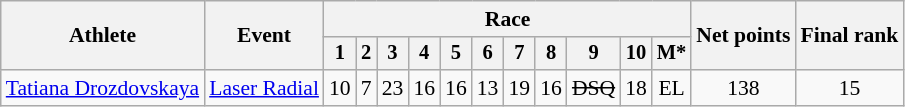<table class="wikitable" style="font-size:90%">
<tr>
<th rowspan="2">Athlete</th>
<th rowspan="2">Event</th>
<th colspan=11>Race</th>
<th rowspan=2>Net points</th>
<th rowspan=2>Final rank</th>
</tr>
<tr style="font-size:95%">
<th>1</th>
<th>2</th>
<th>3</th>
<th>4</th>
<th>5</th>
<th>6</th>
<th>7</th>
<th>8</th>
<th>9</th>
<th>10</th>
<th>M*</th>
</tr>
<tr align=center>
<td align=left><a href='#'>Tatiana Drozdovskaya</a></td>
<td align=left><a href='#'>Laser Radial</a></td>
<td>10</td>
<td>7</td>
<td>23</td>
<td>16</td>
<td>16</td>
<td>13</td>
<td>19</td>
<td>16</td>
<td><s>DSQ</s></td>
<td>18</td>
<td>EL</td>
<td>138</td>
<td>15</td>
</tr>
</table>
